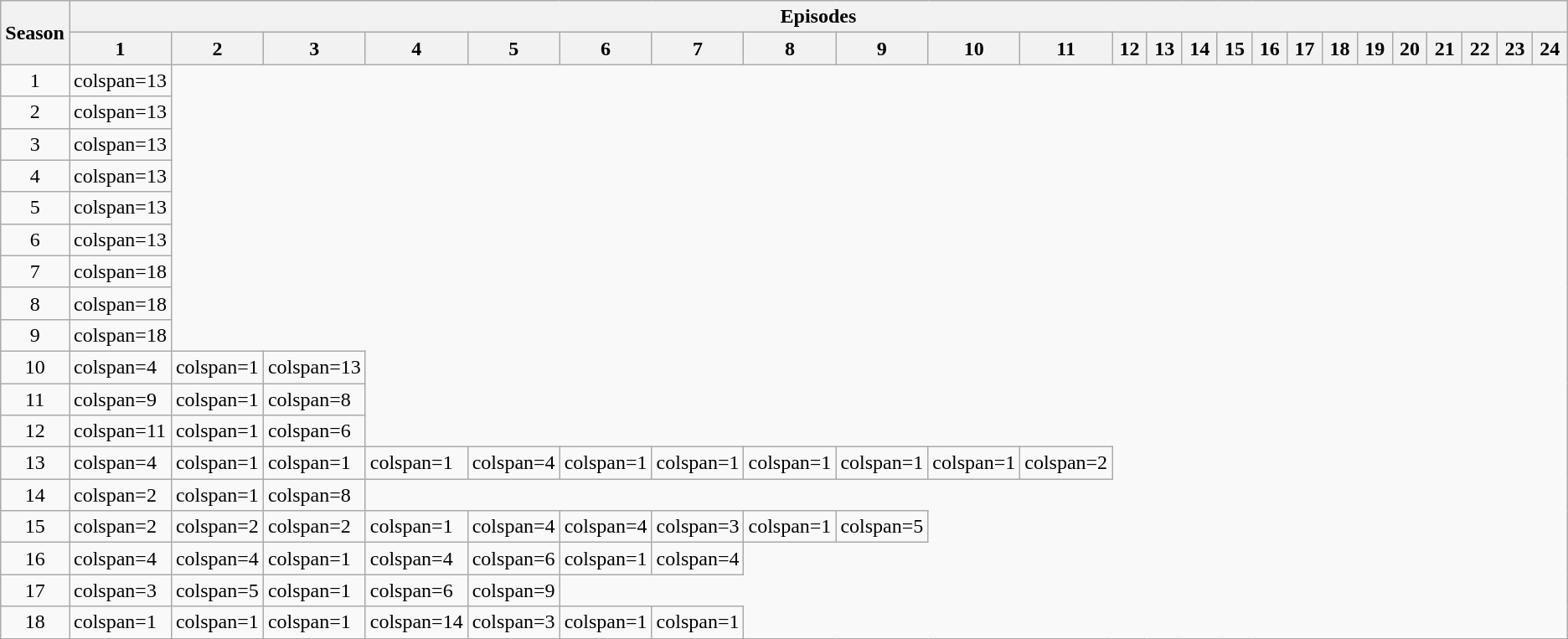<table class="wikitable">
<tr>
<th rowspan=2>Season</th>
<th colspan=24>Episodes</th>
</tr>
<tr>
<th style="width:4%;">1</th>
<th style="width:4%;">2</th>
<th style="width:4%;">3</th>
<th style="width:4%;">4</th>
<th style="width:4%;">5</th>
<th style="width:4%;">6</th>
<th style="width:4%;">7</th>
<th style="width:4%;">8</th>
<th style="width:4%;">9</th>
<th style="width:4%;">10</th>
<th style="width:4%;">11</th>
<th style="width:4%;">12</th>
<th style="width:4%;">13</th>
<th style="width:4%;">14</th>
<th style="width:4%;">15</th>
<th style="width:4%;">16</th>
<th style="width:4%;">17</th>
<th style="width:4%;">18</th>
<th style="width:4%;">19</th>
<th style="width:4%;">20</th>
<th style="width:4%;">21</th>
<th style="width:4%;">22</th>
<th style="width:4%;">23</th>
<th style="width:4%;">24</th>
</tr>
<tr>
<td style="text-align:center;">1</td>
<td>colspan=13 </td>
</tr>
<tr>
<td style="text-align:center;">2</td>
<td>colspan=13 </td>
</tr>
<tr>
<td style="text-align:center;">3</td>
<td>colspan=13 </td>
</tr>
<tr>
<td style="text-align:center;">4</td>
<td>colspan=13 </td>
</tr>
<tr>
<td style="text-align:center;">5</td>
<td>colspan=13 </td>
</tr>
<tr>
<td style="text-align:center;">6</td>
<td>colspan=13 </td>
</tr>
<tr>
<td style="text-align:center;">7</td>
<td>colspan=18 </td>
</tr>
<tr>
<td style="text-align:center;">8</td>
<td>colspan=18 </td>
</tr>
<tr>
<td style="text-align:center;">9</td>
<td>colspan=18 </td>
</tr>
<tr>
<td style="text-align:center;">10</td>
<td>colspan=4 </td>
<td>colspan=1 </td>
<td>colspan=13 </td>
</tr>
<tr>
<td style="text-align:center;">11</td>
<td>colspan=9 </td>
<td>colspan=1 </td>
<td>colspan=8 </td>
</tr>
<tr>
<td style="text-align:center;">12</td>
<td>colspan=11 </td>
<td>colspan=1 </td>
<td>colspan=6 </td>
</tr>
<tr>
<td style="text-align:center;">13</td>
<td>colspan=4 </td>
<td>colspan=1 </td>
<td>colspan=1 </td>
<td>colspan=1 </td>
<td>colspan=4 </td>
<td>colspan=1 </td>
<td>colspan=1 </td>
<td>colspan=1 </td>
<td>colspan=1 </td>
<td>colspan=1 </td>
<td>colspan=2 </td>
</tr>
<tr>
<td style="text-align:center;">14</td>
<td>colspan=2 </td>
<td>colspan=1 </td>
<td>colspan=8 </td>
</tr>
<tr>
<td style="text-align:center;">15</td>
<td>colspan=2 </td>
<td>colspan=2 </td>
<td>colspan=2 </td>
<td>colspan=1 </td>
<td>colspan=4 </td>
<td>colspan=4 </td>
<td>colspan=3 </td>
<td>colspan=1 </td>
<td>colspan=5 </td>
</tr>
<tr>
<td style="text-align:center;">16</td>
<td>colspan=4 </td>
<td>colspan=4 </td>
<td>colspan=1 </td>
<td>colspan=4 </td>
<td>colspan=6 </td>
<td>colspan=1 </td>
<td>colspan=4 </td>
</tr>
<tr>
<td style="text-align:center;">17</td>
<td>colspan=3 </td>
<td>colspan=5 </td>
<td>colspan=1 </td>
<td>colspan=6 </td>
<td>colspan=9 </td>
</tr>
<tr>
<td style="text-align:center;">18</td>
<td>colspan=1 </td>
<td>colspan=1 </td>
<td>colspan=1 </td>
<td>colspan=14 </td>
<td>colspan=3 </td>
<td>colspan=1 </td>
<td>colspan=1 </td>
</tr>
</table>
